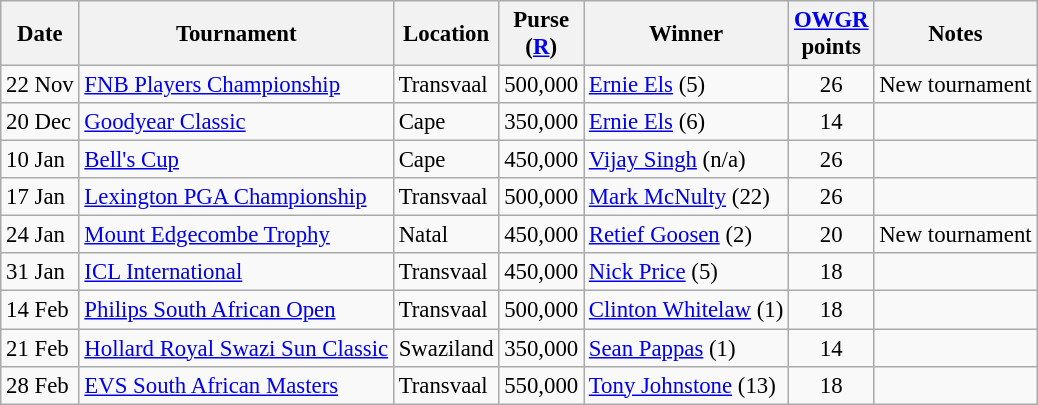<table class="wikitable" style="font-size:95%">
<tr>
<th>Date</th>
<th>Tournament</th>
<th>Location</th>
<th>Purse<br>(<a href='#'>R</a>)</th>
<th>Winner</th>
<th><a href='#'>OWGR</a><br>points</th>
<th>Notes</th>
</tr>
<tr>
<td>22 Nov</td>
<td><a href='#'>FNB Players Championship</a></td>
<td>Transvaal</td>
<td align=right>500,000</td>
<td> <a href='#'>Ernie Els</a> (5)</td>
<td align=center>26</td>
<td>New tournament</td>
</tr>
<tr>
<td>20 Dec</td>
<td><a href='#'>Goodyear Classic</a></td>
<td>Cape</td>
<td align=right>350,000</td>
<td> <a href='#'>Ernie Els</a> (6)</td>
<td align=center>14</td>
<td></td>
</tr>
<tr>
<td>10 Jan</td>
<td><a href='#'>Bell's Cup</a></td>
<td>Cape</td>
<td align=right>450,000</td>
<td> <a href='#'>Vijay Singh</a> (n/a)</td>
<td align=center>26</td>
<td></td>
</tr>
<tr>
<td>17 Jan</td>
<td><a href='#'>Lexington PGA Championship</a></td>
<td>Transvaal</td>
<td align=right>500,000</td>
<td> <a href='#'>Mark McNulty</a> (22)</td>
<td align=center>26</td>
<td></td>
</tr>
<tr>
<td>24 Jan</td>
<td><a href='#'>Mount Edgecombe Trophy</a></td>
<td>Natal</td>
<td align=right>450,000</td>
<td> <a href='#'>Retief Goosen</a> (2)</td>
<td align=center>20</td>
<td>New tournament</td>
</tr>
<tr>
<td>31 Jan</td>
<td><a href='#'>ICL International</a></td>
<td>Transvaal</td>
<td align=right>450,000</td>
<td> <a href='#'>Nick Price</a> (5)</td>
<td align=center>18</td>
<td></td>
</tr>
<tr>
<td>14 Feb</td>
<td><a href='#'>Philips South African Open</a></td>
<td>Transvaal</td>
<td align=right>500,000</td>
<td> <a href='#'>Clinton Whitelaw</a> (1)</td>
<td align=center>18</td>
<td></td>
</tr>
<tr>
<td>21 Feb</td>
<td><a href='#'>Hollard Royal Swazi Sun Classic</a></td>
<td>Swaziland</td>
<td align=right>350,000</td>
<td> <a href='#'>Sean Pappas</a> (1)</td>
<td align=center>14</td>
<td></td>
</tr>
<tr>
<td>28 Feb</td>
<td><a href='#'>EVS South African Masters</a></td>
<td>Transvaal</td>
<td align=right>550,000</td>
<td> <a href='#'>Tony Johnstone</a> (13)</td>
<td align=center>18</td>
<td></td>
</tr>
</table>
